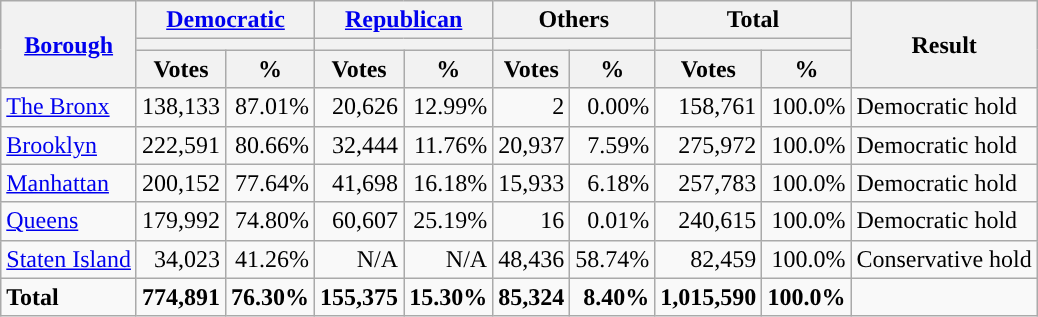<table class="wikitable plainrowheaders sortable" style="font-size:100%; text-align:right;">
<tr>
<th scope=col rowspan=3><a href='#'>Borough</a></th>
<th scope=col colspan=2><a href='#'>Democratic</a></th>
<th scope=col colspan=2><a href='#'>Republican</a></th>
<th scope=col colspan=2>Others</th>
<th scope=col colspan=2>Total</th>
<th scope=col rowspan=3>Result</th>
</tr>
<tr>
<th scope=col colspan=2 style="background:"></th>
<th scope=col colspan=2 style="background:"></th>
<th scope=col colspan=2></th>
<th scope=col colspan=2></th>
</tr>
<tr>
<th scope=col data-sort-type="number">Votes</th>
<th scope=col data-sort-type="number">%</th>
<th scope=col data-sort-type="number">Votes</th>
<th scope=col data-sort-type="number">%</th>
<th scope=col data-sort-type="number">Votes</th>
<th scope=col data-sort-type="number">%</th>
<th scope=col data-sort-type="number">Votes</th>
<th scope=col data-sort-type="number">%</th>
</tr>
<tr>
<td align=left data-sort-value=Bronx><a href='#'>The Bronx</a></td>
<td>138,133</td>
<td>87.01%</td>
<td>20,626</td>
<td>12.99%</td>
<td>2</td>
<td>0.00%</td>
<td>158,761</td>
<td>100.0%</td>
<td align=left>Democratic hold</td>
</tr>
<tr>
<td align=left><a href='#'>Brooklyn</a></td>
<td>222,591</td>
<td>80.66%</td>
<td>32,444</td>
<td>11.76%</td>
<td>20,937</td>
<td>7.59%</td>
<td>275,972</td>
<td>100.0%</td>
<td align=left>Democratic hold</td>
</tr>
<tr>
<td align=left><a href='#'>Manhattan</a></td>
<td>200,152</td>
<td>77.64%</td>
<td>41,698</td>
<td>16.18%</td>
<td>15,933</td>
<td>6.18%</td>
<td>257,783</td>
<td>100.0%</td>
<td align=left>Democratic hold</td>
</tr>
<tr>
<td align=left><a href='#'>Queens</a></td>
<td>179,992</td>
<td>74.80%</td>
<td>60,607</td>
<td>25.19%</td>
<td>16</td>
<td>0.01%</td>
<td>240,615</td>
<td>100.0%</td>
<td align=left>Democratic hold</td>
</tr>
<tr>
<td align=left><a href='#'>Staten Island</a></td>
<td>34,023</td>
<td>41.26%</td>
<td>N/A</td>
<td>N/A</td>
<td>48,436</td>
<td>58.74%</td>
<td>82,459</td>
<td>100.0%</td>
<td align=left>Conservative hold</td>
</tr>
<tr class="sortbottom" style="font-weight:bold">
<td align=left>Total</td>
<td>774,891</td>
<td>76.30%</td>
<td>155,375</td>
<td>15.30%</td>
<td>85,324</td>
<td>8.40%</td>
<td>1,015,590</td>
<td>100.0%</td>
</tr>
</table>
